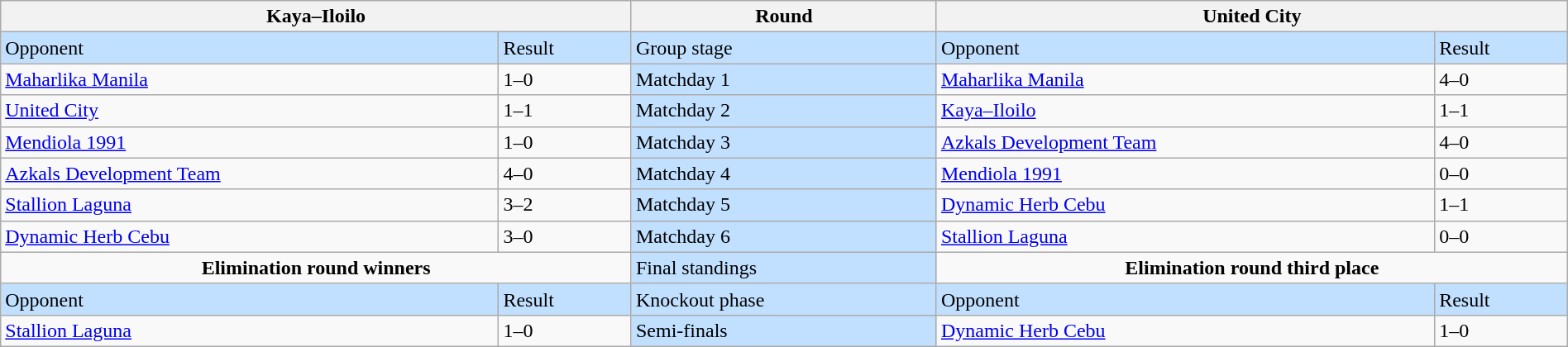<table class="wikitable" style="text-align: centre;width: 100%">
<tr>
<th colspan=2>Kaya–Iloilo</th>
<th>Round</th>
<th colspan=2>United City</th>
</tr>
<tr bgcolor=#c1e0ff>
<td>Opponent</td>
<td>Result</td>
<td>Group stage</td>
<td>Opponent</td>
<td>Result</td>
</tr>
<tr>
<td align=left><a href='#'>Maharlika Manila</a></td>
<td>1–0</td>
<td bgcolor=#c1e0ff>Matchday 1</td>
<td align=left><a href='#'>Maharlika Manila</a></td>
<td>4–0</td>
</tr>
<tr>
<td align=left><a href='#'>United City</a></td>
<td>1–1</td>
<td bgcolor=#c1e0ff>Matchday 2</td>
<td align=left><a href='#'>Kaya–Iloilo</a></td>
<td>1–1</td>
</tr>
<tr>
<td align=left><a href='#'>Mendiola 1991</a></td>
<td>1–0</td>
<td bgcolor=#c1e0ff>Matchday 3</td>
<td align=left><a href='#'>Azkals Development Team</a></td>
<td>4–0</td>
</tr>
<tr>
<td align=left><a href='#'>Azkals Development Team</a></td>
<td>4–0</td>
<td bgcolor=#c1e0ff>Matchday 4</td>
<td align=left><a href='#'>Mendiola 1991</a></td>
<td>0–0</td>
</tr>
<tr>
<td align=left><a href='#'>Stallion Laguna</a></td>
<td>3–2</td>
<td bgcolor=#c1e0ff>Matchday 5</td>
<td align=left><a href='#'>Dynamic Herb Cebu</a></td>
<td>1–1</td>
</tr>
<tr>
<td align=left><a href='#'>Dynamic Herb Cebu</a></td>
<td>3–0</td>
<td bgcolor=#c1e0ff>Matchday 6</td>
<td align=left><a href='#'>Stallion Laguna</a></td>
<td>0–0</td>
</tr>
<tr>
<td colspan=2 align=center valign=top><strong>Elimination round winners</strong><br></td>
<td bgcolor=#c1e0ff>Final standings</td>
<td colspan=2 align=center valign=top><strong>Elimination round third place</strong><br></td>
</tr>
<tr bgcolor=#c1e0ff>
<td>Opponent</td>
<td>Result</td>
<td>Knockout phase</td>
<td>Opponent</td>
<td>Result</td>
</tr>
<tr>
<td align=left><a href='#'>Stallion Laguna</a></td>
<td>1–0</td>
<td bgcolor=#c1e0ff>Semi-finals</td>
<td align=left><a href='#'>Dynamic Herb Cebu</a></td>
<td>1–0</td>
</tr>
</table>
